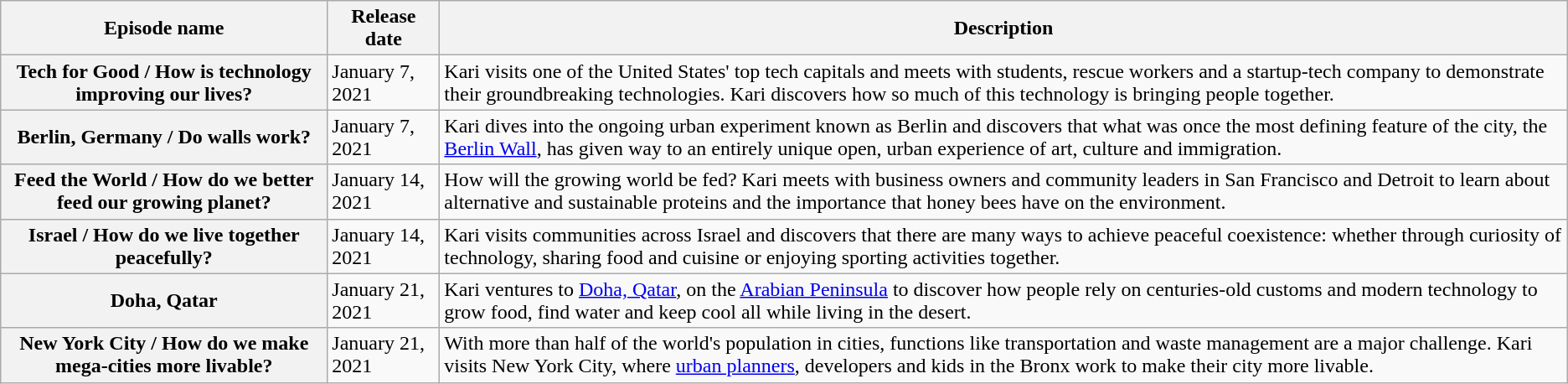<table class="wikitable">
<tr>
<th scope="col">Episode name</th>
<th scope="col">Release date</th>
<th scope="col">Description</th>
</tr>
<tr>
<th scope="row">Tech for Good /  How is technology improving our lives?</th>
<td>January 7, 2021</td>
<td>Kari visits one of the United States' top tech capitals and meets with students, rescue workers and a startup-tech company to demonstrate their groundbreaking technologies. Kari discovers how so much of this technology is bringing people together.</td>
</tr>
<tr>
<th scope="row">Berlin, Germany /  Do walls work?</th>
<td>January 7, 2021</td>
<td>Kari dives into the ongoing urban experiment known as Berlin and discovers that what was once the most defining feature of the city, the <a href='#'>Berlin Wall</a>, has given way to an entirely unique open, urban experience of art, culture and immigration.</td>
</tr>
<tr>
<th scope="row">Feed the World / How do we better feed our growing planet?</th>
<td>January 14, 2021</td>
<td>How will the growing world be fed? Kari meets with business owners and community leaders in San Francisco and Detroit to learn about alternative and sustainable proteins and the importance that honey bees have on the environment.</td>
</tr>
<tr>
<th scope="row">Israel / How do we live together peacefully?</th>
<td>January 14, 2021</td>
<td>Kari visits communities across Israel and discovers that there are many ways to achieve peaceful coexistence: whether through curiosity of technology, sharing food and cuisine or enjoying sporting activities together.</td>
</tr>
<tr>
<th scope="row">Doha, Qatar</th>
<td>January 21, 2021</td>
<td>Kari ventures to <a href='#'>Doha, Qatar</a>, on the <a href='#'>Arabian Peninsula</a> to discover how people rely on centuries-old customs and modern technology to grow food, find water and keep cool all while living in the desert.</td>
</tr>
<tr>
<th scope="row">New York City /  How do we make mega-cities more livable?</th>
<td>January 21, 2021</td>
<td>With more than half of the world's population in cities, functions like transportation and waste management are a major challenge. Kari visits New York City, where <a href='#'>urban planners</a>, developers and kids in the Bronx work to make their city more livable.</td>
</tr>
</table>
